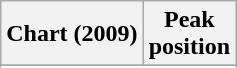<table class="wikitable sortable plainrowheaders" style="text-align:center">
<tr>
<th scope="col">Chart (2009)</th>
<th scope="col">Peak<br> position</th>
</tr>
<tr>
</tr>
<tr>
</tr>
</table>
